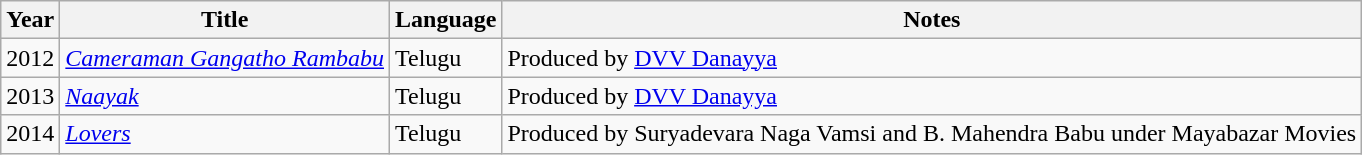<table class="wikitable">
<tr>
<th scope="col">Year</th>
<th scope="col">Title</th>
<th scope="col">Language</th>
<th scope="col" class="unsortable">Notes</th>
</tr>
<tr>
<td>2012</td>
<td><em><a href='#'>Cameraman Gangatho Rambabu</a></em></td>
<td>Telugu</td>
<td>Produced by <a href='#'>DVV Danayya</a></td>
</tr>
<tr>
<td>2013</td>
<td><em><a href='#'>Naayak</a></em></td>
<td>Telugu</td>
<td>Produced by <a href='#'>DVV Danayya</a></td>
</tr>
<tr>
<td>2014</td>
<td><em><a href='#'>Lovers</a></em></td>
<td>Telugu</td>
<td>Produced by Suryadevara Naga Vamsi and B. Mahendra Babu under Mayabazar Movies</td>
</tr>
</table>
